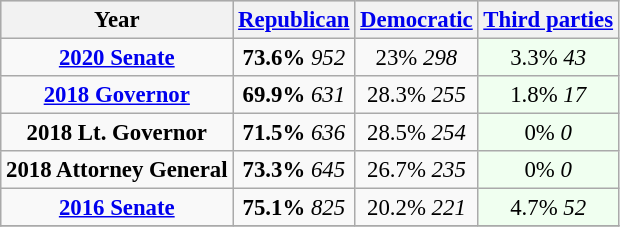<table class="wikitable" style="font-size:95%;">
<tr bgcolor=lightgrey>
<th>Year</th>
<th><a href='#'>Republican</a></th>
<th><a href='#'>Democratic</a></th>
<th><a href='#'>Third parties</a></th>
</tr>
<tr>
<td style="text-align:center;" ><strong><a href='#'>2020 Senate</a></strong></td>
<td style="text-align:center;" ><strong>73.6%</strong> <em>952</em></td>
<td style="text-align:center;" >23% <em>298</em></td>
<td style="text-align:center; background:honeyDew;">3.3% <em>43</em></td>
</tr>
<tr>
<td style="text-align:center;" ><strong><a href='#'>2018 Governor</a></strong></td>
<td style="text-align:center;" ><strong>69.9%</strong> <em>631</em></td>
<td style="text-align:center;" >28.3% <em>255</em></td>
<td style="text-align:center; background:honeyDew;">1.8% <em>17</em></td>
</tr>
<tr>
<td style="text-align:center;" ><strong>2018 Lt. Governor</strong></td>
<td style="text-align:center;" ><strong>71.5%</strong> <em>636</em></td>
<td style="text-align:center;" >28.5% <em>254</em></td>
<td style="text-align:center; background:honeyDew;">0% <em>0</em></td>
</tr>
<tr>
<td style="text-align:center;" ><strong>2018 Attorney General</strong></td>
<td style="text-align:center;" ><strong>73.3%</strong> <em>645</em></td>
<td style="text-align:center;" >26.7% <em>235</em></td>
<td style="text-align:center; background:honeyDew;">0% <em>0</em></td>
</tr>
<tr>
<td style="text-align:center;" ><strong><a href='#'>2016 Senate</a></strong></td>
<td style="text-align:center;" ><strong>75.1%</strong> <em>825</em></td>
<td style="text-align:center;" >20.2% <em>221</em></td>
<td style="text-align:center; background:honeyDew;">4.7% <em>52</em></td>
</tr>
<tr>
</tr>
</table>
